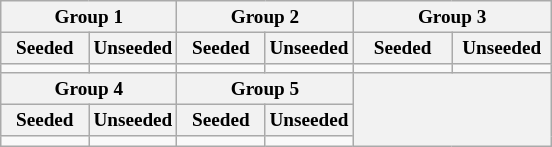<table class="wikitable" style="font-size:80%">
<tr>
<th colspan="2">Group 1</th>
<th colspan="2">Group 2</th>
<th colspan="2">Group 3</th>
</tr>
<tr>
<th width="16%">Seeded</th>
<th width="16%">Unseeded</th>
<th width="16%">Seeded</th>
<th width="16%">Unseeded</th>
<th width="18%">Seeded</th>
<th width="18%">Unseeded</th>
</tr>
<tr>
<td valign="top"></td>
<td valign="top"></td>
<td valign="top"></td>
<td valign="top"></td>
<td valign="top"></td>
<td valign="top"></td>
</tr>
<tr>
<th colspan="2">Group 4</th>
<th colspan="2">Group 5</th>
<th colspan="2" rowspan="3"></th>
</tr>
<tr>
<th>Seeded</th>
<th>Unseeded</th>
<th>Seeded</th>
<th>Unseeded</th>
</tr>
<tr>
<td valign="top"></td>
<td valign="top"></td>
<td valign="top"></td>
<td valign="top"></td>
</tr>
</table>
